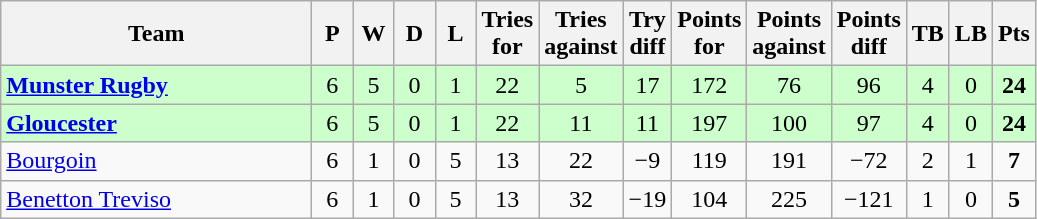<table class="wikitable" style="text-align: center;">
<tr>
<th width="200">Team</th>
<th width="20">P</th>
<th width="20">W</th>
<th width="20">D</th>
<th width="20">L</th>
<th width="20">Tries for</th>
<th width="20">Tries against</th>
<th width="20">Try diff</th>
<th width="20">Points for</th>
<th width="20">Points against</th>
<th width="25">Points diff</th>
<th width="20">TB</th>
<th width="20">LB</th>
<th width="20">Pts</th>
</tr>
<tr bgcolor="#ccffcc">
<td align=left> <strong><a href='#'>Munster Rugby</a></strong></td>
<td>6</td>
<td>5</td>
<td>0</td>
<td>1</td>
<td>22</td>
<td>5</td>
<td>17</td>
<td>172</td>
<td>76</td>
<td>96</td>
<td>4</td>
<td>0</td>
<td><strong>24</strong></td>
</tr>
<tr bgcolor="#ccffcc">
<td align=left> <strong><a href='#'>Gloucester</a></strong></td>
<td>6</td>
<td>5</td>
<td>0</td>
<td>1</td>
<td>22</td>
<td>11</td>
<td>11</td>
<td>197</td>
<td>100</td>
<td>97</td>
<td>4</td>
<td>0</td>
<td><strong>24</strong></td>
</tr>
<tr>
<td align=left> <a href='#'>Bourgoin</a></td>
<td>6</td>
<td>1</td>
<td>0</td>
<td>5</td>
<td>13</td>
<td>22</td>
<td>−9</td>
<td>119</td>
<td>191</td>
<td>−72</td>
<td>2</td>
<td>1</td>
<td><strong>7</strong></td>
</tr>
<tr>
<td align=left> <a href='#'>Benetton Treviso</a></td>
<td>6</td>
<td>1</td>
<td>0</td>
<td>5</td>
<td>13</td>
<td>32</td>
<td>−19</td>
<td>104</td>
<td>225</td>
<td>−121</td>
<td>1</td>
<td>0</td>
<td><strong>5</strong></td>
</tr>
</table>
